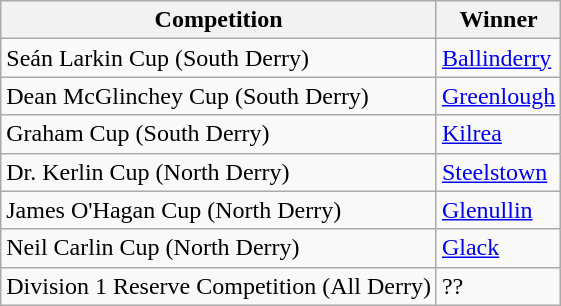<table class="wikitable">
<tr>
<th>Competition</th>
<th>Winner</th>
</tr>
<tr>
<td>Seán Larkin Cup (South Derry)</td>
<td><a href='#'>Ballinderry</a></td>
</tr>
<tr>
<td>Dean McGlinchey Cup (South Derry)</td>
<td><a href='#'>Greenlough</a></td>
</tr>
<tr>
<td>Graham Cup (South Derry)</td>
<td><a href='#'>Kilrea</a></td>
</tr>
<tr>
<td>Dr. Kerlin Cup (North Derry)</td>
<td><a href='#'>Steelstown</a></td>
</tr>
<tr>
<td>James O'Hagan Cup (North Derry)</td>
<td><a href='#'>Glenullin</a></td>
</tr>
<tr>
<td>Neil Carlin Cup (North Derry)</td>
<td><a href='#'>Glack</a></td>
</tr>
<tr>
<td>Division 1 Reserve Competition (All Derry)</td>
<td>??</td>
</tr>
</table>
